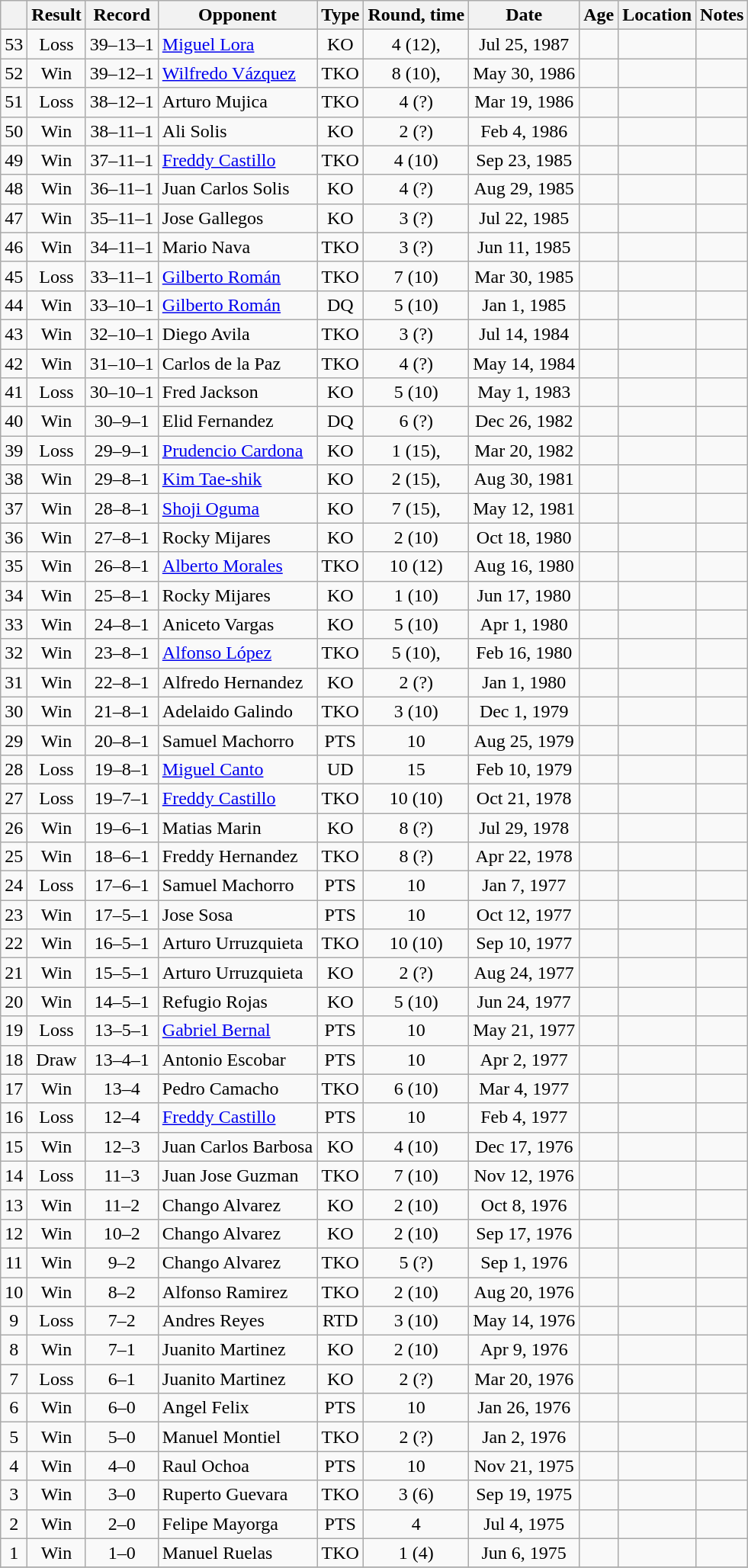<table class="wikitable" style="text-align:center">
<tr>
<th></th>
<th>Result</th>
<th>Record</th>
<th>Opponent</th>
<th>Type</th>
<th>Round, time</th>
<th>Date</th>
<th>Age</th>
<th>Location</th>
<th>Notes</th>
</tr>
<tr>
<td>53</td>
<td>Loss</td>
<td>39–13–1</td>
<td align=left><a href='#'>Miguel Lora</a></td>
<td>KO</td>
<td>4 (12), </td>
<td>Jul 25, 1987</td>
<td style="text-align:left;"></td>
<td style="text-align:left;"></td>
<td style="text-align:left;"></td>
</tr>
<tr>
<td>52</td>
<td>Win</td>
<td>39–12–1</td>
<td align=left><a href='#'>Wilfredo Vázquez</a></td>
<td>TKO</td>
<td>8 (10), </td>
<td>May 30, 1986</td>
<td style="text-align:left;"></td>
<td style="text-align:left;"></td>
<td></td>
</tr>
<tr>
<td>51</td>
<td>Loss</td>
<td>38–12–1</td>
<td align=left>Arturo Mujica</td>
<td>TKO</td>
<td>4 (?)</td>
<td>Mar 19, 1986</td>
<td style="text-align:left;"></td>
<td style="text-align:left;"></td>
<td></td>
</tr>
<tr>
<td>50</td>
<td>Win</td>
<td>38–11–1</td>
<td align=left>Ali Solis</td>
<td>KO</td>
<td>2 (?)</td>
<td>Feb 4, 1986</td>
<td style="text-align:left;"></td>
<td style="text-align:left;"></td>
<td></td>
</tr>
<tr>
<td>49</td>
<td>Win</td>
<td>37–11–1</td>
<td align=left><a href='#'>Freddy Castillo</a></td>
<td>TKO</td>
<td>4 (10)</td>
<td>Sep 23, 1985</td>
<td style="text-align:left;"></td>
<td style="text-align:left;"></td>
<td></td>
</tr>
<tr>
<td>48</td>
<td>Win</td>
<td>36–11–1</td>
<td align=left>Juan Carlos Solis</td>
<td>KO</td>
<td>4 (?)</td>
<td>Aug 29, 1985</td>
<td style="text-align:left;"></td>
<td style="text-align:left;"></td>
<td></td>
</tr>
<tr>
<td>47</td>
<td>Win</td>
<td>35–11–1</td>
<td align=left>Jose Gallegos</td>
<td>KO</td>
<td>3 (?)</td>
<td>Jul 22, 1985</td>
<td style="text-align:left;"></td>
<td style="text-align:left;"></td>
<td></td>
</tr>
<tr>
<td>46</td>
<td>Win</td>
<td>34–11–1</td>
<td align=left>Mario Nava</td>
<td>TKO</td>
<td>3 (?)</td>
<td>Jun 11, 1985</td>
<td style="text-align:left;"></td>
<td style="text-align:left;"></td>
<td></td>
</tr>
<tr>
<td>45</td>
<td>Loss</td>
<td>33–11–1</td>
<td align=left><a href='#'>Gilberto Román</a></td>
<td>TKO</td>
<td>7 (10)</td>
<td>Mar 30, 1985</td>
<td style="text-align:left;"></td>
<td style="text-align:left;"></td>
<td></td>
</tr>
<tr>
<td>44</td>
<td>Win</td>
<td>33–10–1</td>
<td align=left><a href='#'>Gilberto Román</a></td>
<td>DQ</td>
<td>5 (10)</td>
<td>Jan 1, 1985</td>
<td style="text-align:left;"></td>
<td style="text-align:left;"></td>
<td style="text-align:left;"></td>
</tr>
<tr>
<td>43</td>
<td>Win</td>
<td>32–10–1</td>
<td align=left>Diego Avila</td>
<td>TKO</td>
<td>3 (?)</td>
<td>Jul 14, 1984</td>
<td style="text-align:left;"></td>
<td style="text-align:left;"></td>
<td></td>
</tr>
<tr>
<td>42</td>
<td>Win</td>
<td>31–10–1</td>
<td align=left>Carlos de la Paz</td>
<td>TKO</td>
<td>4 (?)</td>
<td>May 14, 1984</td>
<td style="text-align:left;"></td>
<td style="text-align:left;"></td>
<td></td>
</tr>
<tr>
<td>41</td>
<td>Loss</td>
<td>30–10–1</td>
<td align=left>Fred Jackson</td>
<td>KO</td>
<td>5 (10)</td>
<td>May 1, 1983</td>
<td style="text-align:left;"></td>
<td style="text-align:left;"></td>
<td></td>
</tr>
<tr>
<td>40</td>
<td>Win</td>
<td>30–9–1</td>
<td align=left>Elid Fernandez</td>
<td>DQ</td>
<td>6 (?)</td>
<td>Dec 26, 1982</td>
<td style="text-align:left;"></td>
<td style="text-align:left;"></td>
<td></td>
</tr>
<tr>
<td>39</td>
<td>Loss</td>
<td>29–9–1</td>
<td align=left><a href='#'>Prudencio Cardona</a></td>
<td>KO</td>
<td>1 (15), </td>
<td>Mar 20, 1982</td>
<td style="text-align:left;"></td>
<td style="text-align:left;"></td>
<td style="text-align:left;"></td>
</tr>
<tr>
<td>38</td>
<td>Win</td>
<td>29–8–1</td>
<td align=left><a href='#'>Kim Tae-shik</a></td>
<td>KO</td>
<td>2 (15), </td>
<td>Aug 30, 1981</td>
<td style="text-align:left;"></td>
<td style="text-align:left;"></td>
<td style="text-align:left;"></td>
</tr>
<tr>
<td>37</td>
<td>Win</td>
<td>28–8–1</td>
<td align=left><a href='#'>Shoji Oguma</a></td>
<td>KO</td>
<td>7 (15), </td>
<td>May 12, 1981</td>
<td style="text-align:left;"></td>
<td style="text-align:left;"></td>
<td style="text-align:left;"></td>
</tr>
<tr>
<td>36</td>
<td>Win</td>
<td>27–8–1</td>
<td align=left>Rocky Mijares</td>
<td>KO</td>
<td>2 (10)</td>
<td>Oct 18, 1980</td>
<td style="text-align:left;"></td>
<td style="text-align:left;"></td>
<td></td>
</tr>
<tr>
<td>35</td>
<td>Win</td>
<td>26–8–1</td>
<td align=left><a href='#'>Alberto Morales</a></td>
<td>TKO</td>
<td>10 (12)</td>
<td>Aug 16, 1980</td>
<td style="text-align:left;"></td>
<td style="text-align:left;"></td>
<td style="text-align:left;"></td>
</tr>
<tr>
<td>34</td>
<td>Win</td>
<td>25–8–1</td>
<td align=left>Rocky Mijares</td>
<td>KO</td>
<td>1 (10)</td>
<td>Jun 17, 1980</td>
<td style="text-align:left;"></td>
<td style="text-align:left;"></td>
<td></td>
</tr>
<tr>
<td>33</td>
<td>Win</td>
<td>24–8–1</td>
<td align=left>Aniceto Vargas</td>
<td>KO</td>
<td>5 (10)</td>
<td>Apr 1, 1980</td>
<td style="text-align:left;"></td>
<td style="text-align:left;"></td>
<td></td>
</tr>
<tr>
<td>32</td>
<td>Win</td>
<td>23–8–1</td>
<td align=left><a href='#'>Alfonso López</a></td>
<td>TKO</td>
<td>5 (10), </td>
<td>Feb 16, 1980</td>
<td style="text-align:left;"></td>
<td style="text-align:left;"></td>
<td></td>
</tr>
<tr>
<td>31</td>
<td>Win</td>
<td>22–8–1</td>
<td align=left>Alfredo Hernandez</td>
<td>KO</td>
<td>2 (?)</td>
<td>Jan 1, 1980</td>
<td style="text-align:left;"></td>
<td style="text-align:left;"></td>
<td></td>
</tr>
<tr>
<td>30</td>
<td>Win</td>
<td>21–8–1</td>
<td align=left>Adelaido Galindo</td>
<td>TKO</td>
<td>3 (10)</td>
<td>Dec 1, 1979</td>
<td style="text-align:left;"></td>
<td style="text-align:left;"></td>
<td></td>
</tr>
<tr>
<td>29</td>
<td>Win</td>
<td>20–8–1</td>
<td align=left>Samuel Machorro</td>
<td>PTS</td>
<td>10</td>
<td>Aug 25, 1979</td>
<td style="text-align:left;"></td>
<td style="text-align:left;"></td>
<td></td>
</tr>
<tr>
<td>28</td>
<td>Loss</td>
<td>19–8–1</td>
<td align=left><a href='#'>Miguel Canto</a></td>
<td>UD</td>
<td>15</td>
<td>Feb 10, 1979</td>
<td style="text-align:left;"></td>
<td style="text-align:left;"></td>
<td style="text-align:left;"></td>
</tr>
<tr>
<td>27</td>
<td>Loss</td>
<td>19–7–1</td>
<td align=left><a href='#'>Freddy Castillo</a></td>
<td>TKO</td>
<td>10 (10)</td>
<td>Oct 21, 1978</td>
<td style="text-align:left;"></td>
<td style="text-align:left;"></td>
<td></td>
</tr>
<tr>
<td>26</td>
<td>Win</td>
<td>19–6–1</td>
<td align=left>Matias Marin</td>
<td>KO</td>
<td>8 (?)</td>
<td>Jul 29, 1978</td>
<td style="text-align:left;"></td>
<td style="text-align:left;"></td>
<td></td>
</tr>
<tr>
<td>25</td>
<td>Win</td>
<td>18–6–1</td>
<td align=left>Freddy Hernandez</td>
<td>TKO</td>
<td>8 (?)</td>
<td>Apr 22, 1978</td>
<td style="text-align:left;"></td>
<td style="text-align:left;"></td>
<td></td>
</tr>
<tr>
<td>24</td>
<td>Loss</td>
<td>17–6–1</td>
<td align=left>Samuel Machorro</td>
<td>PTS</td>
<td>10</td>
<td>Jan 7, 1977</td>
<td style="text-align:left;"></td>
<td style="text-align:left;"></td>
<td></td>
</tr>
<tr>
<td>23</td>
<td>Win</td>
<td>17–5–1</td>
<td align=left>Jose Sosa</td>
<td>PTS</td>
<td>10</td>
<td>Oct 12, 1977</td>
<td style="text-align:left;"></td>
<td style="text-align:left;"></td>
<td></td>
</tr>
<tr>
<td>22</td>
<td>Win</td>
<td>16–5–1</td>
<td align=left>Arturo Urruzquieta</td>
<td>TKO</td>
<td>10 (10)</td>
<td>Sep 10, 1977</td>
<td style="text-align:left;"></td>
<td style="text-align:left;"></td>
<td></td>
</tr>
<tr>
<td>21</td>
<td>Win</td>
<td>15–5–1</td>
<td align=left>Arturo Urruzquieta</td>
<td>KO</td>
<td>2 (?)</td>
<td>Aug 24, 1977</td>
<td style="text-align:left;"></td>
<td style="text-align:left;"></td>
<td></td>
</tr>
<tr>
<td>20</td>
<td>Win</td>
<td>14–5–1</td>
<td align=left>Refugio Rojas</td>
<td>KO</td>
<td>5 (10)</td>
<td>Jun 24, 1977</td>
<td style="text-align:left;"></td>
<td style="text-align:left;"></td>
<td></td>
</tr>
<tr>
<td>19</td>
<td>Loss</td>
<td>13–5–1</td>
<td align=left><a href='#'>Gabriel Bernal</a></td>
<td>PTS</td>
<td>10</td>
<td>May 21, 1977</td>
<td style="text-align:left;"></td>
<td style="text-align:left;"></td>
<td></td>
</tr>
<tr>
<td>18</td>
<td>Draw</td>
<td>13–4–1</td>
<td align=left>Antonio Escobar</td>
<td>PTS</td>
<td>10</td>
<td>Apr 2, 1977</td>
<td style="text-align:left;"></td>
<td style="text-align:left;"></td>
<td></td>
</tr>
<tr>
<td>17</td>
<td>Win</td>
<td>13–4</td>
<td align=left>Pedro Camacho</td>
<td>TKO</td>
<td>6 (10)</td>
<td>Mar 4, 1977</td>
<td style="text-align:left;"></td>
<td style="text-align:left;"></td>
<td></td>
</tr>
<tr>
<td>16</td>
<td>Loss</td>
<td>12–4</td>
<td align=left><a href='#'>Freddy Castillo</a></td>
<td>PTS</td>
<td>10</td>
<td>Feb 4, 1977</td>
<td style="text-align:left;"></td>
<td style="text-align:left;"></td>
<td></td>
</tr>
<tr>
<td>15</td>
<td>Win</td>
<td>12–3</td>
<td align=left>Juan Carlos Barbosa</td>
<td>KO</td>
<td>4 (10)</td>
<td>Dec 17, 1976</td>
<td style="text-align:left;"></td>
<td style="text-align:left;"></td>
<td></td>
</tr>
<tr>
<td>14</td>
<td>Loss</td>
<td>11–3</td>
<td align=left>Juan Jose Guzman</td>
<td>TKO</td>
<td>7 (10)</td>
<td>Nov 12, 1976</td>
<td style="text-align:left;"></td>
<td style="text-align:left;"></td>
<td></td>
</tr>
<tr>
<td>13</td>
<td>Win</td>
<td>11–2</td>
<td align=left>Chango Alvarez</td>
<td>KO</td>
<td>2 (10)</td>
<td>Oct 8, 1976</td>
<td style="text-align:left;"></td>
<td style="text-align:left;"></td>
<td></td>
</tr>
<tr>
<td>12</td>
<td>Win</td>
<td>10–2</td>
<td align=left>Chango Alvarez</td>
<td>KO</td>
<td>2 (10)</td>
<td>Sep 17, 1976</td>
<td style="text-align:left;"></td>
<td style="text-align:left;"></td>
<td></td>
</tr>
<tr>
<td>11</td>
<td>Win</td>
<td>9–2</td>
<td align=left>Chango Alvarez</td>
<td>TKO</td>
<td>5 (?)</td>
<td>Sep 1, 1976</td>
<td style="text-align:left;"></td>
<td style="text-align:left;"></td>
<td></td>
</tr>
<tr>
<td>10</td>
<td>Win</td>
<td>8–2</td>
<td align=left>Alfonso Ramirez</td>
<td>TKO</td>
<td>2 (10)</td>
<td>Aug 20, 1976</td>
<td style="text-align:left;"></td>
<td style="text-align:left;"></td>
<td></td>
</tr>
<tr>
<td>9</td>
<td>Loss</td>
<td>7–2</td>
<td align=left>Andres Reyes</td>
<td>RTD</td>
<td>3 (10)</td>
<td>May 14, 1976</td>
<td style="text-align:left;"></td>
<td style="text-align:left;"></td>
<td></td>
</tr>
<tr>
<td>8</td>
<td>Win</td>
<td>7–1</td>
<td align=left>Juanito Martinez</td>
<td>KO</td>
<td>2 (10)</td>
<td>Apr 9, 1976</td>
<td style="text-align:left;"></td>
<td style="text-align:left;"></td>
<td></td>
</tr>
<tr>
<td>7</td>
<td>Loss</td>
<td>6–1</td>
<td align=left>Juanito Martinez</td>
<td>KO</td>
<td>2 (?)</td>
<td>Mar 20, 1976</td>
<td style="text-align:left;"></td>
<td style="text-align:left;"></td>
<td></td>
</tr>
<tr>
<td>6</td>
<td>Win</td>
<td>6–0</td>
<td align=left>Angel Felix</td>
<td>PTS</td>
<td>10</td>
<td>Jan 26, 1976</td>
<td style="text-align:left;"></td>
<td style="text-align:left;"></td>
<td></td>
</tr>
<tr>
<td>5</td>
<td>Win</td>
<td>5–0</td>
<td align=left>Manuel Montiel</td>
<td>TKO</td>
<td>2 (?)</td>
<td>Jan 2, 1976</td>
<td style="text-align:left;"></td>
<td style="text-align:left;"></td>
<td></td>
</tr>
<tr>
<td>4</td>
<td>Win</td>
<td>4–0</td>
<td align=left>Raul Ochoa</td>
<td>PTS</td>
<td>10</td>
<td>Nov 21, 1975</td>
<td style="text-align:left;"></td>
<td style="text-align:left;"></td>
<td></td>
</tr>
<tr>
<td>3</td>
<td>Win</td>
<td>3–0</td>
<td align=left>Ruperto Guevara</td>
<td>TKO</td>
<td>3 (6)</td>
<td>Sep 19, 1975</td>
<td style="text-align:left;"></td>
<td style="text-align:left;"></td>
<td></td>
</tr>
<tr>
<td>2</td>
<td>Win</td>
<td>2–0</td>
<td align=left>Felipe Mayorga</td>
<td>PTS</td>
<td>4</td>
<td>Jul 4, 1975</td>
<td style="text-align:left;"></td>
<td style="text-align:left;"></td>
<td></td>
</tr>
<tr>
<td>1</td>
<td>Win</td>
<td>1–0</td>
<td align=left>Manuel Ruelas</td>
<td>TKO</td>
<td>1 (4)</td>
<td>Jun 6, 1975</td>
<td style="text-align:left;"></td>
<td style="text-align:left;"></td>
<td></td>
</tr>
<tr>
</tr>
</table>
